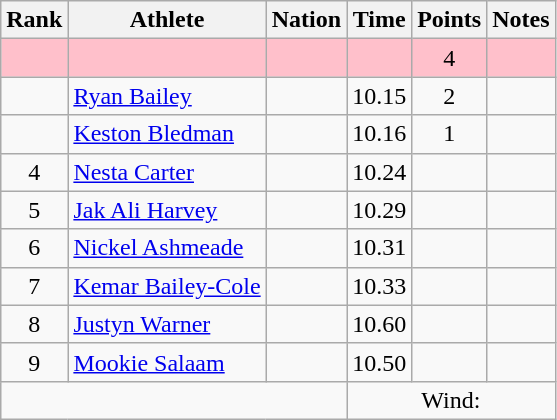<table class="wikitable mw-datatable sortable" style="text-align:center;">
<tr>
<th>Rank</th>
<th>Athlete</th>
<th>Nation</th>
<th>Time</th>
<th>Points</th>
<th>Notes</th>
</tr>
<tr bgcolor=pink>
<td></td>
<td align=left></td>
<td align=left></td>
<td></td>
<td>4</td>
<td></td>
</tr>
<tr>
<td></td>
<td align=left><a href='#'>Ryan Bailey</a></td>
<td align=left></td>
<td>10.15</td>
<td>2</td>
<td></td>
</tr>
<tr>
<td></td>
<td align=left><a href='#'>Keston Bledman</a></td>
<td align=left></td>
<td>10.16</td>
<td>1</td>
<td></td>
</tr>
<tr>
<td>4</td>
<td align=left><a href='#'>Nesta Carter</a></td>
<td align=left></td>
<td>10.24</td>
<td></td>
<td></td>
</tr>
<tr>
<td>5</td>
<td align=left><a href='#'>Jak Ali Harvey</a></td>
<td align=left></td>
<td>10.29</td>
<td></td>
<td></td>
</tr>
<tr>
<td>6</td>
<td align=left><a href='#'>Nickel Ashmeade</a></td>
<td align=left></td>
<td>10.31</td>
<td></td>
<td></td>
</tr>
<tr>
<td>7</td>
<td align=left><a href='#'>Kemar Bailey-Cole</a></td>
<td align=left></td>
<td>10.33</td>
<td></td>
<td></td>
</tr>
<tr>
<td>8</td>
<td align=left><a href='#'>Justyn Warner</a></td>
<td align=left></td>
<td>10.60</td>
<td></td>
<td></td>
</tr>
<tr>
<td>9</td>
<td align=left><a href='#'>Mookie Salaam</a></td>
<td align=left></td>
<td>10.50</td>
<td></td>
<td></td>
</tr>
<tr class="sortbottom">
<td colspan=3></td>
<td colspan=3>Wind: </td>
</tr>
</table>
